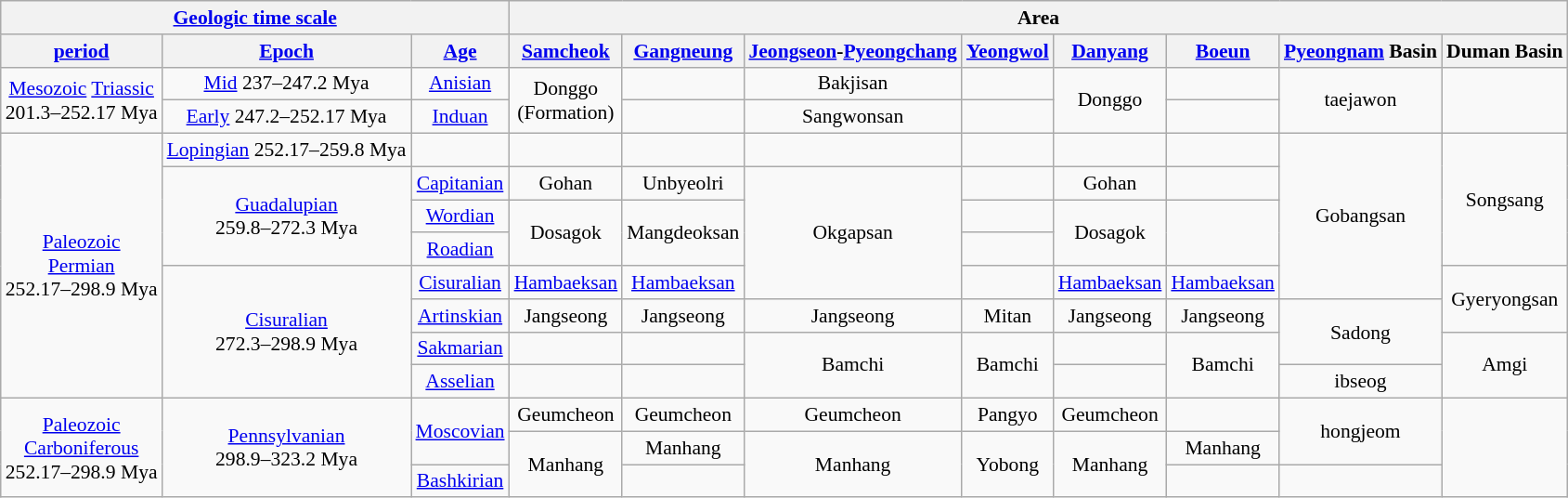<table class="wikitable" style="font-size: 90%; text-align: center;">
<tr>
<th colspan=3><a href='#'>Geologic time scale</a></th>
<th colspan=8>Area</th>
</tr>
<tr>
<th><a href='#'>period</a></th>
<th><a href='#'>Epoch</a></th>
<th><a href='#'>Age</a></th>
<th><a href='#'>Samcheok</a></th>
<th><a href='#'>Gangneung</a></th>
<th><a href='#'>Jeongseon</a>-<a href='#'>Pyeongchang</a></th>
<th><a href='#'>Yeongwol</a></th>
<th><a href='#'>Danyang</a></th>
<th><a href='#'>Boeun</a></th>
<th><a href='#'>Pyeongnam</a> Basin</th>
<th>Duman Basin</th>
</tr>
<tr>
<td rowspan=2><a href='#'>Mesozoic</a> <a href='#'>Triassic</a><br>201.3–252.17 Mya</td>
<td><a href='#'>Mid</a> 237–247.2 Mya</td>
<td><a href='#'>Anisian</a></td>
<td rowspan=2>Donggo<br>(Formation)</td>
<td></td>
<td>Bakjisan</td>
<td></td>
<td rowspan=2>Donggo</td>
<td></td>
<td rowspan=2>taejawon</td>
<td rowspan=2></td>
</tr>
<tr>
<td><a href='#'>Early</a> 247.2–252.17 Mya</td>
<td><a href='#'>Induan</a></td>
<td></td>
<td>Sangwonsan</td>
<td></td>
<td></td>
</tr>
<tr>
<td rowspan=8><a href='#'>Paleozoic</a><br><a href='#'>Permian</a><br>252.17–298.9 Mya</td>
<td><a href='#'>Lopingian</a> 252.17–259.8 Mya</td>
<td></td>
<td></td>
<td></td>
<td></td>
<td></td>
<td></td>
<td></td>
<td rowspan=5>Gobangsan</td>
<td rowspan=4>Songsang</td>
</tr>
<tr>
<td rowspan=3><a href='#'>Guadalupian</a><br>259.8–272.3 Mya</td>
<td><a href='#'>Capitanian</a></td>
<td>Gohan</td>
<td>Unbyeolri</td>
<td rowspan=4>Okgapsan</td>
<td></td>
<td>Gohan</td>
<td></td>
</tr>
<tr>
<td><a href='#'>Wordian</a></td>
<td rowspan=2>Dosagok</td>
<td rowspan=2>Mangdeoksan</td>
<td></td>
<td rowspan=2>Dosagok</td>
</tr>
<tr>
<td><a href='#'>Roadian</a></td>
<td></td>
</tr>
<tr>
<td rowspan=4><a href='#'>Cisuralian</a><br>272.3–298.9 Mya</td>
<td><a href='#'>Cisuralian</a></td>
<td><a href='#'>Hambaeksan</a></td>
<td><a href='#'>Hambaeksan</a></td>
<td></td>
<td><a href='#'>Hambaeksan</a></td>
<td><a href='#'>Hambaeksan</a></td>
<td rowspan=2>Gyeryongsan</td>
</tr>
<tr>
<td><a href='#'>Artinskian</a></td>
<td>Jangseong</td>
<td>Jangseong</td>
<td>Jangseong</td>
<td>Mitan</td>
<td>Jangseong</td>
<td>Jangseong</td>
<td rowspan=2>Sadong</td>
</tr>
<tr>
<td><a href='#'>Sakmarian</a></td>
<td></td>
<td></td>
<td rowspan=2>Bamchi</td>
<td rowspan=2>Bamchi</td>
<td></td>
<td rowspan=2>Bamchi</td>
<td rowspan=2>Amgi</td>
</tr>
<tr>
<td><a href='#'>Asselian</a></td>
<td></td>
<td></td>
<td></td>
<td>ibseog</td>
</tr>
<tr>
<td rowspan=3><a href='#'>Paleozoic</a><br><a href='#'>Carboniferous</a><br>252.17–298.9 Mya</td>
<td rowspan=3><a href='#'>Pennsylvanian</a><br>298.9–323.2 Mya</td>
<td rowspan=2><a href='#'>Moscovian</a></td>
<td>Geumcheon</td>
<td>Geumcheon</td>
<td>Geumcheon</td>
<td>Pangyo</td>
<td>Geumcheon</td>
<td></td>
<td rowspan=2>hongjeom</td>
<td rowspan=3></td>
</tr>
<tr>
<td rowspan=2>Manhang</td>
<td>Manhang</td>
<td rowspan=2>Manhang</td>
<td rowspan=2>Yobong</td>
<td rowspan=2>Manhang</td>
<td>Manhang</td>
</tr>
<tr>
<td><a href='#'>Bashkirian</a></td>
<td></td>
<td></td>
<td></td>
</tr>
</table>
